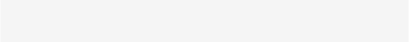<table class="toccolours" style="float: right; margin-left: 1em; margin-right: 2em; font-size: 85%; background:whitesmoke; color:black; width:20em; max-width: 40%;" cellspacing="5">
<tr>
<td style="text-align: left;"><br></td>
</tr>
</table>
